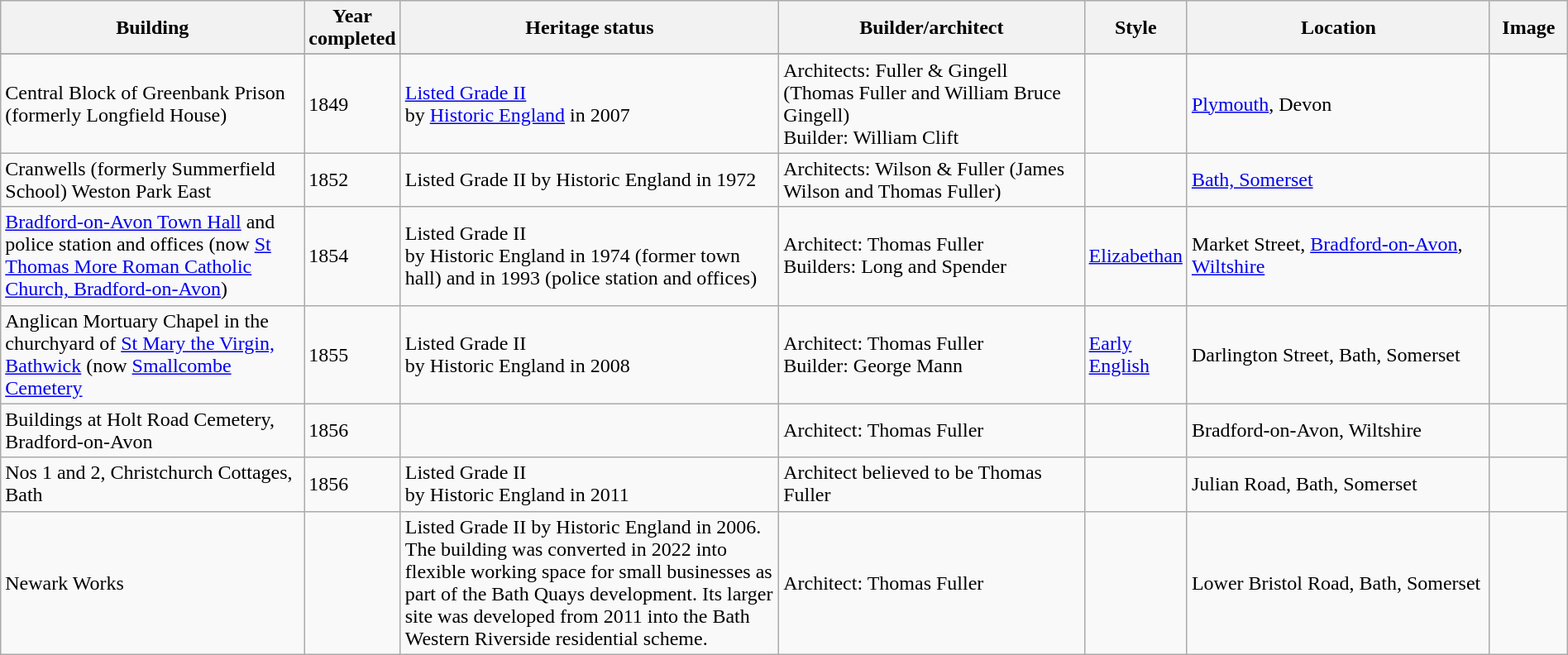<table class="wikitable" style="margin:1em auto;">
<tr>
<th width=20%>Building</th>
<th width=5%>Year completed</th>
<th width=25%>Heritage status</th>
<th width=20%>Builder/architect</th>
<th width=5%>Style</th>
<th width=20%>Location</th>
<th width=5%>Image</th>
</tr>
<tr>
</tr>
<tr>
<td>Central Block of Greenbank Prison (formerly Longfield House)</td>
<td>1849</td>
<td><a href='#'>Listed Grade II</a><br> by <a href='#'>Historic England</a> in 2007</td>
<td>Architects: Fuller & Gingell (Thomas Fuller and William Bruce Gingell)<br> Builder: William Clift</td>
<td></td>
<td><a href='#'> Plymouth</a>, Devon</td>
<td></td>
</tr>
<tr>
<td>Cranwells (formerly Summerfield School)  Weston Park East</td>
<td>1852</td>
<td>Listed Grade II by Historic England in 1972</td>
<td>Architects: Wilson & Fuller (James Wilson and Thomas Fuller)</td>
<td></td>
<td><a href='#'>Bath, Somerset</a></td>
<td></td>
</tr>
<tr>
<td><a href='#'>Bradford-on-Avon Town Hall</a> and police station and offices (now <a href='#'>St Thomas More Roman Catholic Church, Bradford-on-Avon</a>)</td>
<td>1854</td>
<td>Listed Grade II<br> by Historic England in 1974 (former town hall) and in 1993 (police station and offices)</td>
<td>Architect: Thomas Fuller<br> Builders: Long and Spender</td>
<td><a href='#'>Elizabethan</a></td>
<td>Market Street, <a href='#'>Bradford-on-Avon</a>, <a href='#'>Wiltshire</a></td>
<td></td>
</tr>
<tr>
<td>Anglican Mortuary Chapel in the churchyard of <a href='#'>St Mary the Virgin, Bathwick</a> (now <a href='#'>Smallcombe Cemetery</a></td>
<td>1855</td>
<td>Listed Grade II<br> by Historic England in 2008</td>
<td>Architect: Thomas Fuller<br>Builder: George Mann</td>
<td><a href='#'>Early English</a></td>
<td>Darlington Street, Bath, Somerset</td>
<td></td>
</tr>
<tr>
<td>Buildings at Holt Road Cemetery, Bradford-on-Avon</td>
<td>1856</td>
<td></td>
<td>Architect: Thomas Fuller</td>
<td></td>
<td>Bradford-on-Avon, Wiltshire</td>
<td></td>
</tr>
<tr>
<td>Nos 1 and 2, Christchurch Cottages, Bath</td>
<td>1856</td>
<td>Listed Grade II<br> by Historic England in 2011</td>
<td>Architect believed to be Thomas Fuller</td>
<td></td>
<td>Julian Road, Bath, Somerset</td>
<td></td>
</tr>
<tr>
<td>Newark Works</td>
<td></td>
<td>Listed Grade II by Historic England in 2006. The building was converted in 2022 into flexible working space for small businesses as part of the Bath Quays development. Its larger site was developed from 2011 into the Bath Western Riverside residential scheme.</td>
<td>Architect: Thomas Fuller</td>
<td></td>
<td>Lower Bristol Road, Bath, Somerset</td>
<td></td>
</tr>
</table>
